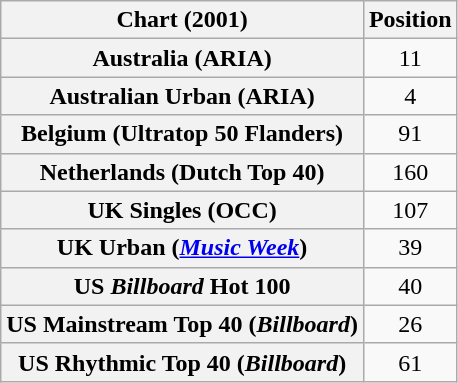<table class="wikitable sortable plainrowheaders" style="text-align:center">
<tr>
<th>Chart (2001)</th>
<th>Position</th>
</tr>
<tr>
<th scope="row">Australia (ARIA)</th>
<td>11</td>
</tr>
<tr>
<th scope="row">Australian Urban (ARIA)</th>
<td>4</td>
</tr>
<tr>
<th scope="row">Belgium (Ultratop 50 Flanders)</th>
<td>91</td>
</tr>
<tr>
<th scope="row">Netherlands (Dutch Top 40)</th>
<td>160</td>
</tr>
<tr>
<th scope="row">UK Singles (OCC)</th>
<td>107</td>
</tr>
<tr>
<th scope="row">UK Urban (<em><a href='#'>Music Week</a></em>)</th>
<td>39</td>
</tr>
<tr>
<th scope="row">US <em>Billboard</em> Hot 100</th>
<td>40</td>
</tr>
<tr>
<th scope="row">US Mainstream Top 40 (<em>Billboard</em>)</th>
<td>26</td>
</tr>
<tr>
<th scope="row">US Rhythmic Top 40 (<em>Billboard</em>)</th>
<td>61</td>
</tr>
</table>
